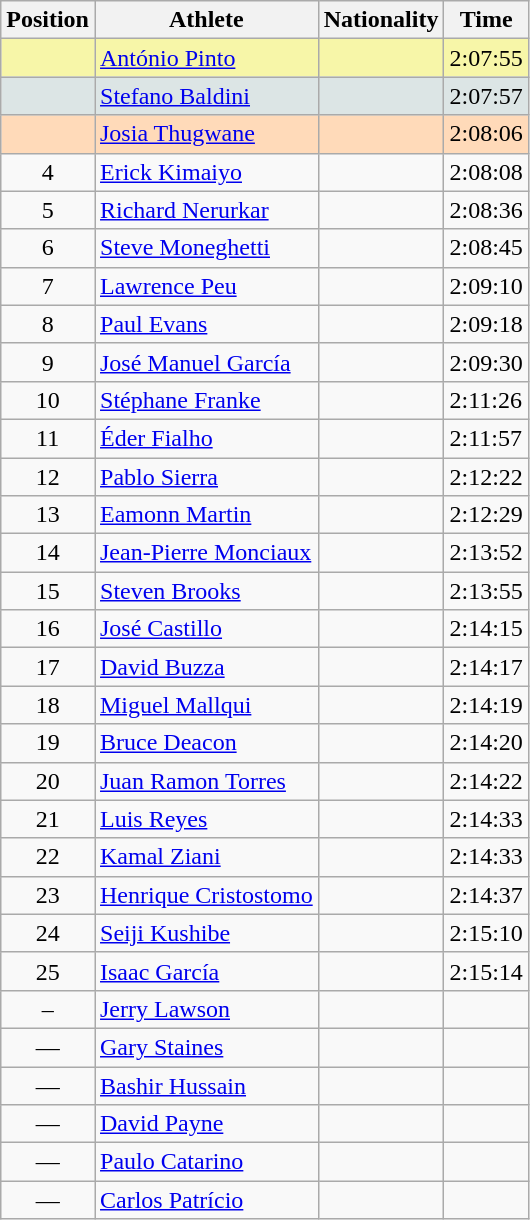<table class="wikitable sortable">
<tr>
<th>Position</th>
<th>Athlete</th>
<th>Nationality</th>
<th>Time</th>
</tr>
<tr bgcolor="#F7F6A8">
<td align=center></td>
<td><a href='#'>António Pinto</a></td>
<td></td>
<td>2:07:55</td>
</tr>
<tr bgcolor="#DCE5E5">
<td align=center></td>
<td><a href='#'>Stefano Baldini</a></td>
<td></td>
<td>2:07:57</td>
</tr>
<tr bgcolor="#FFDAB9">
<td align=center></td>
<td><a href='#'>Josia Thugwane</a></td>
<td></td>
<td>2:08:06</td>
</tr>
<tr>
<td align=center>4</td>
<td><a href='#'>Erick Kimaiyo</a></td>
<td></td>
<td>2:08:08</td>
</tr>
<tr>
<td align=center>5</td>
<td><a href='#'>Richard Nerurkar</a></td>
<td></td>
<td>2:08:36</td>
</tr>
<tr>
<td align=center>6</td>
<td><a href='#'>Steve Moneghetti</a></td>
<td></td>
<td>2:08:45</td>
</tr>
<tr>
<td align=center>7</td>
<td><a href='#'>Lawrence Peu</a></td>
<td></td>
<td>2:09:10</td>
</tr>
<tr>
<td align=center>8</td>
<td><a href='#'>Paul Evans</a></td>
<td></td>
<td>2:09:18</td>
</tr>
<tr>
<td align=center>9</td>
<td><a href='#'>José Manuel García</a></td>
<td></td>
<td>2:09:30</td>
</tr>
<tr>
<td align=center>10</td>
<td><a href='#'>Stéphane Franke</a></td>
<td></td>
<td>2:11:26</td>
</tr>
<tr>
<td align=center>11</td>
<td><a href='#'>Éder Fialho</a></td>
<td></td>
<td>2:11:57</td>
</tr>
<tr>
<td align=center>12</td>
<td><a href='#'>Pablo Sierra</a></td>
<td></td>
<td>2:12:22</td>
</tr>
<tr>
<td align=center>13</td>
<td><a href='#'>Eamonn Martin</a></td>
<td></td>
<td>2:12:29</td>
</tr>
<tr>
<td align=center>14</td>
<td><a href='#'>Jean-Pierre Monciaux</a></td>
<td></td>
<td>2:13:52</td>
</tr>
<tr>
<td align=center>15</td>
<td><a href='#'>Steven Brooks</a></td>
<td></td>
<td>2:13:55</td>
</tr>
<tr>
<td align=center>16</td>
<td><a href='#'>José Castillo</a></td>
<td></td>
<td>2:14:15</td>
</tr>
<tr>
<td align=center>17</td>
<td><a href='#'>David Buzza</a></td>
<td></td>
<td>2:14:17</td>
</tr>
<tr>
<td align=center>18</td>
<td><a href='#'>Miguel Mallqui</a></td>
<td></td>
<td>2:14:19</td>
</tr>
<tr>
<td align=center>19</td>
<td><a href='#'>Bruce Deacon</a></td>
<td></td>
<td>2:14:20</td>
</tr>
<tr>
<td align=center>20</td>
<td><a href='#'>Juan Ramon Torres</a></td>
<td></td>
<td>2:14:22</td>
</tr>
<tr>
<td align=center>21</td>
<td><a href='#'>Luis Reyes</a></td>
<td></td>
<td>2:14:33</td>
</tr>
<tr>
<td align=center>22</td>
<td><a href='#'>Kamal Ziani</a></td>
<td></td>
<td>2:14:33</td>
</tr>
<tr>
<td align=center>23</td>
<td><a href='#'>Henrique Cristostomo</a></td>
<td></td>
<td>2:14:37</td>
</tr>
<tr>
<td align=center>24</td>
<td><a href='#'>Seiji Kushibe</a></td>
<td></td>
<td>2:15:10</td>
</tr>
<tr>
<td align=center>25</td>
<td><a href='#'>Isaac García</a></td>
<td></td>
<td>2:15:14</td>
</tr>
<tr>
<td align=center>–</td>
<td><a href='#'>Jerry Lawson</a></td>
<td></td>
<td></td>
</tr>
<tr>
<td align=center>—</td>
<td><a href='#'>Gary Staines</a></td>
<td></td>
<td></td>
</tr>
<tr>
<td align=center>—</td>
<td><a href='#'>Bashir Hussain</a></td>
<td></td>
<td></td>
</tr>
<tr>
<td align=center>—</td>
<td><a href='#'>David Payne</a></td>
<td></td>
<td></td>
</tr>
<tr>
<td align=center>—</td>
<td><a href='#'>Paulo Catarino</a></td>
<td></td>
<td></td>
</tr>
<tr>
<td align=center>—</td>
<td><a href='#'>Carlos Patrício</a></td>
<td></td>
<td></td>
</tr>
</table>
